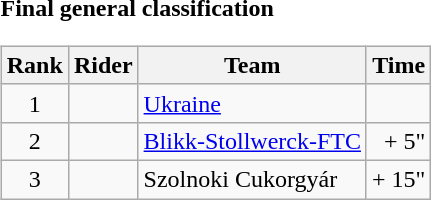<table>
<tr>
<td><strong>Final general classification</strong><br><table class="wikitable">
<tr>
<th scope="col">Rank</th>
<th scope="col">Rider</th>
<th scope="col">Team</th>
<th scope="col">Time</th>
</tr>
<tr>
<td style="text-align:center;">1</td>
<td></td>
<td><a href='#'>Ukraine</a></td>
<td style="text-align:right;"></td>
</tr>
<tr>
<td style="text-align:center;">2</td>
<td></td>
<td><a href='#'>Blikk-Stollwerck-FTC</a></td>
<td style="text-align:right;">+ 5"</td>
</tr>
<tr>
<td style="text-align:center;">3</td>
<td></td>
<td>Szolnoki Cukorgyár</td>
<td style="text-align:right;">+ 15"</td>
</tr>
</table>
</td>
</tr>
</table>
